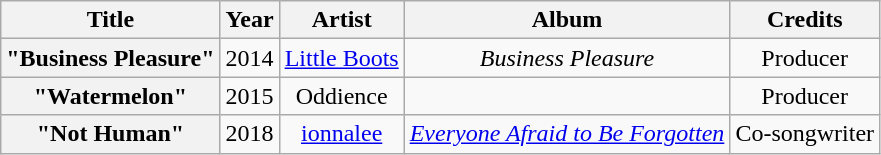<table class="wikitable plainrowheaders" style="text-align:center;">
<tr>
<th scope="col">Title</th>
<th scope="col">Year</th>
<th scope="col">Artist</th>
<th scope="col">Album</th>
<th scope="col">Credits</th>
</tr>
<tr>
<th scope="row">"Business Pleasure"</th>
<td>2014</td>
<td><a href='#'>Little Boots</a></td>
<td><em>Business Pleasure</em></td>
<td>Producer</td>
</tr>
<tr>
<th scope="row">"Watermelon"</th>
<td>2015</td>
<td>Oddience</td>
<td></td>
<td>Producer</td>
</tr>
<tr>
<th scope="row">"Not Human"</th>
<td>2018</td>
<td><a href='#'>ionnalee</a></td>
<td><em><a href='#'>Everyone Afraid to Be Forgotten</a></em></td>
<td>Co-songwriter</td>
</tr>
</table>
